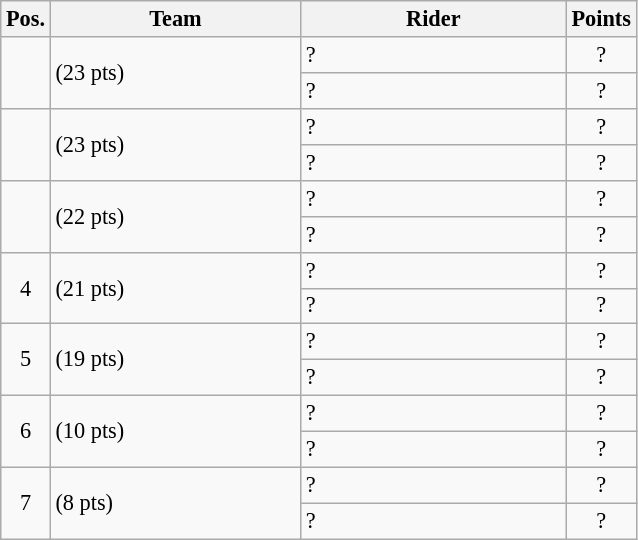<table class=wikitable style="font-size:93%;">
<tr>
<th width=25px>Pos.</th>
<th width=160px>Team</th>
<th width=170px>Rider</th>
<th width=40px>Points</th>
</tr>
<tr align=center >
<td rowspan=2 ></td>
<td rowspan=2 align=left> (23 pts)</td>
<td align=left>?</td>
<td>?</td>
</tr>
<tr align=center >
<td align=left>?</td>
<td>?</td>
</tr>
<tr align=center >
<td rowspan=2 ></td>
<td rowspan=2 align=left> (23 pts)</td>
<td align=left>?</td>
<td>?</td>
</tr>
<tr align=center >
<td align=left>?</td>
<td>?</td>
</tr>
<tr align=center >
<td rowspan=2 ></td>
<td rowspan=2 align=left> (22 pts)</td>
<td align=left>?</td>
<td>?</td>
</tr>
<tr align=center >
<td align=left>?</td>
<td>?</td>
</tr>
<tr align=center>
<td rowspan=2>4</td>
<td rowspan=2 align=left> (21 pts)</td>
<td align=left>?</td>
<td>?</td>
</tr>
<tr align=center>
<td align=left>?</td>
<td>?</td>
</tr>
<tr align=center>
<td rowspan=2>5</td>
<td rowspan=2 align=left> (19 pts)</td>
<td align=left>?</td>
<td>?</td>
</tr>
<tr align=center>
<td align=left>?</td>
<td>?</td>
</tr>
<tr align=center>
<td rowspan=2>6</td>
<td rowspan=2 align=left> (10 pts)</td>
<td align=left>?</td>
<td>?</td>
</tr>
<tr align=center>
<td align=left>?</td>
<td>?</td>
</tr>
<tr align=center>
<td rowspan=2>7</td>
<td rowspan=2 align=left> (8 pts)</td>
<td align=left>?</td>
<td>?</td>
</tr>
<tr align=center>
<td align=left>?</td>
<td>?</td>
</tr>
</table>
